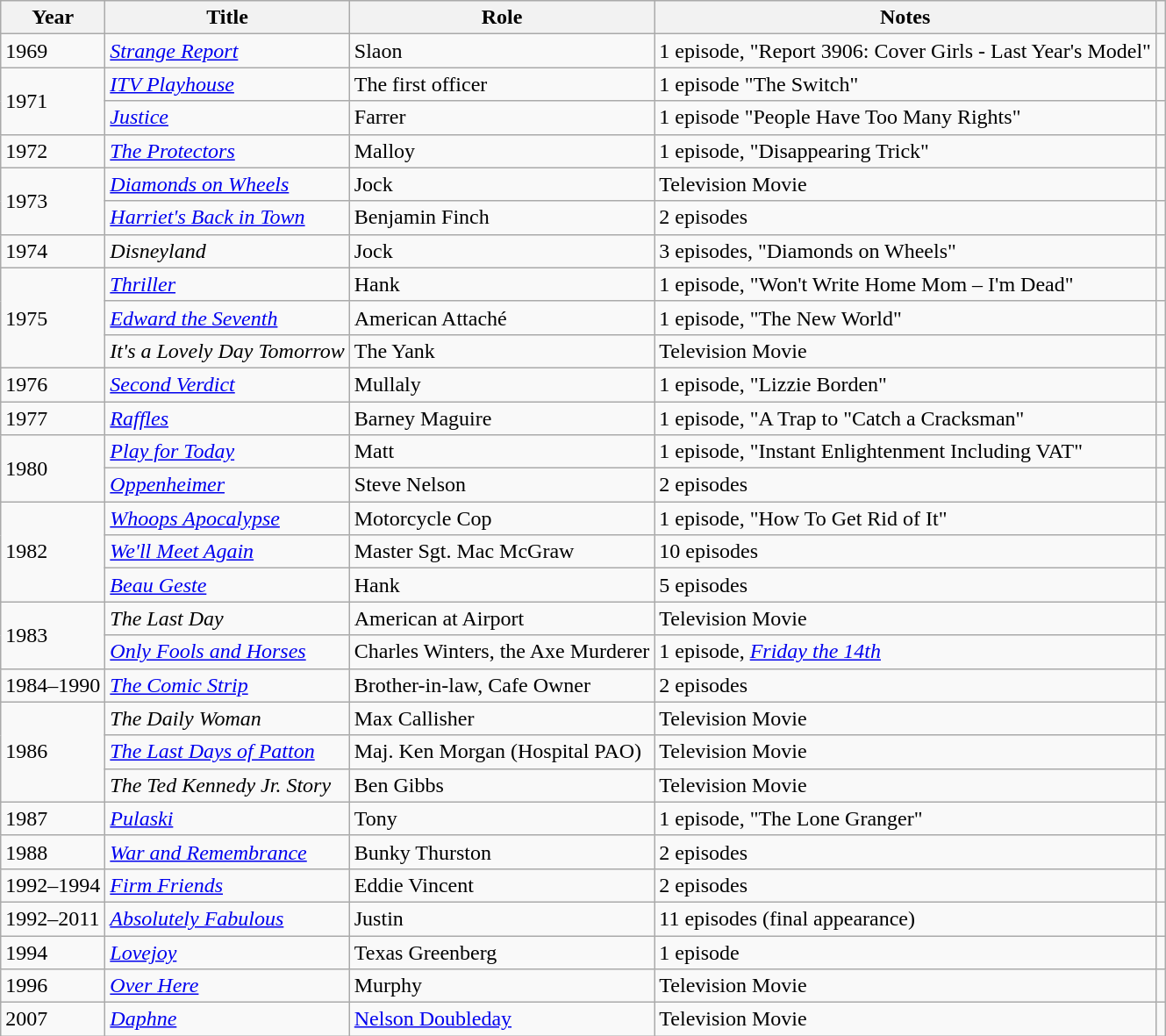<table class="wikitable">
<tr>
<th>Year</th>
<th>Title</th>
<th>Role</th>
<th>Notes</th>
<th></th>
</tr>
<tr>
<td>1969</td>
<td><em><a href='#'>Strange Report</a></em></td>
<td>Slaon</td>
<td>1 episode, "Report 3906: Cover Girls - Last Year's Model"</td>
<td></td>
</tr>
<tr>
<td rowspan="2">1971</td>
<td><em><a href='#'>ITV Playhouse</a></em></td>
<td>The first officer</td>
<td>1 episode "The Switch"</td>
<td></td>
</tr>
<tr>
<td><em><a href='#'>Justice</a></em></td>
<td>Farrer</td>
<td>1 episode "People Have Too Many Rights"</td>
<td></td>
</tr>
<tr>
<td>1972</td>
<td><em><a href='#'>The Protectors</a></em></td>
<td>Malloy</td>
<td>1 episode, "Disappearing Trick"</td>
<td></td>
</tr>
<tr>
<td rowspan="2">1973</td>
<td><em><a href='#'>Diamonds on Wheels</a></em></td>
<td>Jock</td>
<td>Television Movie</td>
<td></td>
</tr>
<tr>
<td><em><a href='#'>Harriet's Back in Town</a></em></td>
<td>Benjamin Finch</td>
<td>2 episodes</td>
<td></td>
</tr>
<tr>
<td>1974</td>
<td><em>Disneyland</em></td>
<td>Jock</td>
<td>3 episodes, "Diamonds on Wheels"</td>
<td></td>
</tr>
<tr>
<td rowspan="3">1975</td>
<td><em><a href='#'>Thriller</a></em></td>
<td>Hank</td>
<td>1 episode, "Won't Write Home Mom – I'm Dead"</td>
<td></td>
</tr>
<tr>
<td><em><a href='#'>Edward the Seventh</a></em></td>
<td>American Attaché</td>
<td>1 episode, "The New World"</td>
<td></td>
</tr>
<tr>
<td><em>It's a Lovely Day Tomorrow</em></td>
<td>The Yank</td>
<td>Television Movie</td>
<td></td>
</tr>
<tr>
<td>1976</td>
<td><em><a href='#'>Second Verdict</a></em></td>
<td>Mullaly</td>
<td>1 episode, "Lizzie Borden"</td>
<td></td>
</tr>
<tr>
<td>1977</td>
<td><em><a href='#'>Raffles</a></em></td>
<td>Barney Maguire</td>
<td>1 episode, "A Trap to "Catch a Cracksman"</td>
<td></td>
</tr>
<tr>
<td rowspan="2">1980</td>
<td><em><a href='#'>Play for Today</a></em></td>
<td>Matt</td>
<td>1 episode, "Instant Enlightenment Including VAT"</td>
<td></td>
</tr>
<tr>
<td><em><a href='#'>Oppenheimer</a></em></td>
<td>Steve Nelson</td>
<td>2 episodes</td>
<td></td>
</tr>
<tr>
<td rowspan="3">1982</td>
<td><em><a href='#'>Whoops Apocalypse</a></em></td>
<td>Motorcycle Cop</td>
<td>1 episode, "How To Get Rid of It"</td>
<td></td>
</tr>
<tr>
<td><em><a href='#'>We'll Meet Again</a></em> </td>
<td>Master Sgt. Mac McGraw</td>
<td>10 episodes</td>
</tr>
<tr>
<td><em><a href='#'>Beau Geste</a></em></td>
<td>Hank</td>
<td>5 episodes</td>
<td></td>
</tr>
<tr>
<td rowspan="2">1983</td>
<td><em>The Last Day</em></td>
<td>American at Airport</td>
<td>Television Movie</td>
<td></td>
</tr>
<tr>
<td><em><a href='#'>Only Fools and Horses</a></em></td>
<td>Charles Winters, the Axe Murderer</td>
<td>1 episode, <em><a href='#'>Friday the 14th</a></em></td>
<td></td>
</tr>
<tr>
<td>1984–1990</td>
<td><em><a href='#'>The Comic Strip</a></em></td>
<td>Brother-in-law, Cafe Owner</td>
<td>2 episodes</td>
<td></td>
</tr>
<tr>
<td rowspan="3">1986</td>
<td><em>The Daily Woman</em></td>
<td>Max Callisher</td>
<td>Television Movie</td>
<td></td>
</tr>
<tr>
<td><em><a href='#'>The Last Days of Patton</a></em></td>
<td>Maj. Ken Morgan (Hospital PAO)</td>
<td>Television Movie</td>
<td></td>
</tr>
<tr>
<td><em>The Ted Kennedy Jr. Story</em></td>
<td>Ben Gibbs</td>
<td>Television Movie</td>
<td></td>
</tr>
<tr>
<td>1987</td>
<td><em><a href='#'>Pulaski</a></em></td>
<td>Tony</td>
<td>1 episode, "The Lone Granger"</td>
<td></td>
</tr>
<tr>
<td>1988</td>
<td><em><a href='#'>War and Remembrance</a></em></td>
<td>Bunky Thurston</td>
<td>2 episodes</td>
<td></td>
</tr>
<tr>
<td>1992–1994</td>
<td><em><a href='#'>Firm Friends</a></em></td>
<td>Eddie Vincent</td>
<td>2 episodes</td>
<td></td>
</tr>
<tr>
<td>1992–2011</td>
<td><em><a href='#'>Absolutely Fabulous</a></em></td>
<td>Justin</td>
<td>11 episodes (final appearance)</td>
<td></td>
</tr>
<tr>
<td>1994</td>
<td><em><a href='#'>Lovejoy</a></em></td>
<td>Texas Greenberg</td>
<td>1 episode</td>
<td></td>
</tr>
<tr>
<td>1996</td>
<td><em><a href='#'>Over Here</a></em></td>
<td>Murphy</td>
<td>Television Movie</td>
<td></td>
</tr>
<tr>
<td>2007</td>
<td><em><a href='#'>Daphne</a></em></td>
<td><a href='#'>Nelson Doubleday</a></td>
<td>Television Movie</td>
<td></td>
</tr>
</table>
